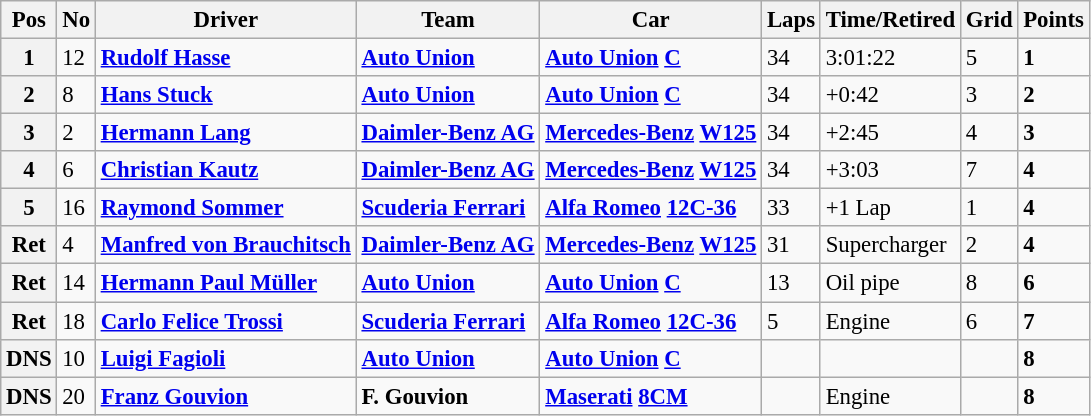<table class="wikitable" style="font-size: 95%;">
<tr>
<th>Pos</th>
<th>No</th>
<th>Driver</th>
<th>Team</th>
<th>Car</th>
<th>Laps</th>
<th>Time/Retired</th>
<th>Grid</th>
<th>Points</th>
</tr>
<tr>
<th>1</th>
<td>12</td>
<td> <strong><a href='#'>Rudolf Hasse</a></strong></td>
<td><strong><a href='#'>Auto Union</a></strong></td>
<td><strong><a href='#'>Auto Union</a> <a href='#'>C</a></strong></td>
<td>34</td>
<td>3:01:22</td>
<td>5</td>
<td><strong>1</strong></td>
</tr>
<tr>
<th>2</th>
<td>8</td>
<td> <strong><a href='#'>Hans Stuck</a></strong></td>
<td><strong><a href='#'>Auto Union</a></strong></td>
<td><strong><a href='#'>Auto Union</a> <a href='#'>C</a></strong></td>
<td>34</td>
<td>+0:42</td>
<td>3</td>
<td><strong>2</strong></td>
</tr>
<tr>
<th>3</th>
<td>2</td>
<td> <strong><a href='#'>Hermann Lang</a></strong></td>
<td><strong><a href='#'>Daimler-Benz AG</a></strong></td>
<td><strong><a href='#'>Mercedes-Benz</a> <a href='#'>W125</a></strong></td>
<td>34</td>
<td>+2:45</td>
<td>4</td>
<td><strong>3</strong></td>
</tr>
<tr>
<th>4</th>
<td>6</td>
<td> <strong><a href='#'>Christian Kautz</a></strong></td>
<td><strong><a href='#'>Daimler-Benz AG</a></strong></td>
<td><strong><a href='#'>Mercedes-Benz</a> <a href='#'>W125</a></strong></td>
<td>34</td>
<td>+3:03</td>
<td>7</td>
<td><strong>4</strong></td>
</tr>
<tr>
<th>5</th>
<td>16</td>
<td> <strong><a href='#'>Raymond Sommer</a></strong></td>
<td><strong><a href='#'>Scuderia Ferrari</a></strong></td>
<td><strong><a href='#'>Alfa Romeo</a> <a href='#'>12C-36</a></strong></td>
<td>33</td>
<td>+1 Lap</td>
<td>1</td>
<td><strong>4</strong></td>
</tr>
<tr>
<th>Ret</th>
<td>4</td>
<td> <strong><a href='#'>Manfred von Brauchitsch</a></strong></td>
<td><strong><a href='#'>Daimler-Benz AG</a></strong></td>
<td><strong><a href='#'>Mercedes-Benz</a> <a href='#'>W125</a></strong></td>
<td>31</td>
<td>Supercharger</td>
<td>2</td>
<td><strong>4</strong></td>
</tr>
<tr>
<th>Ret</th>
<td>14</td>
<td> <strong><a href='#'>Hermann Paul Müller</a></strong></td>
<td><strong><a href='#'>Auto Union</a></strong></td>
<td><strong><a href='#'>Auto Union</a> <a href='#'>C</a></strong></td>
<td>13</td>
<td>Oil pipe</td>
<td>8</td>
<td><strong>6</strong></td>
</tr>
<tr>
<th>Ret</th>
<td>18</td>
<td> <strong><a href='#'>Carlo Felice Trossi</a></strong></td>
<td><strong><a href='#'>Scuderia Ferrari</a></strong></td>
<td><strong><a href='#'>Alfa Romeo</a> <a href='#'>12C-36</a></strong></td>
<td>5</td>
<td>Engine</td>
<td>6</td>
<td><strong>7</strong></td>
</tr>
<tr>
<th>DNS</th>
<td>10</td>
<td> <strong><a href='#'>Luigi Fagioli</a></strong></td>
<td><strong><a href='#'>Auto Union</a></strong></td>
<td><strong><a href='#'>Auto Union</a> <a href='#'>C</a></strong></td>
<td></td>
<td></td>
<td></td>
<td><strong>8</strong></td>
</tr>
<tr>
<th>DNS</th>
<td>20</td>
<td> <strong><a href='#'>Franz Gouvion</a></strong></td>
<td><strong>F. Gouvion</strong></td>
<td><strong><a href='#'>Maserati</a> <a href='#'>8CM</a></strong></td>
<td></td>
<td>Engine</td>
<td></td>
<td><strong>8</strong></td>
</tr>
</table>
